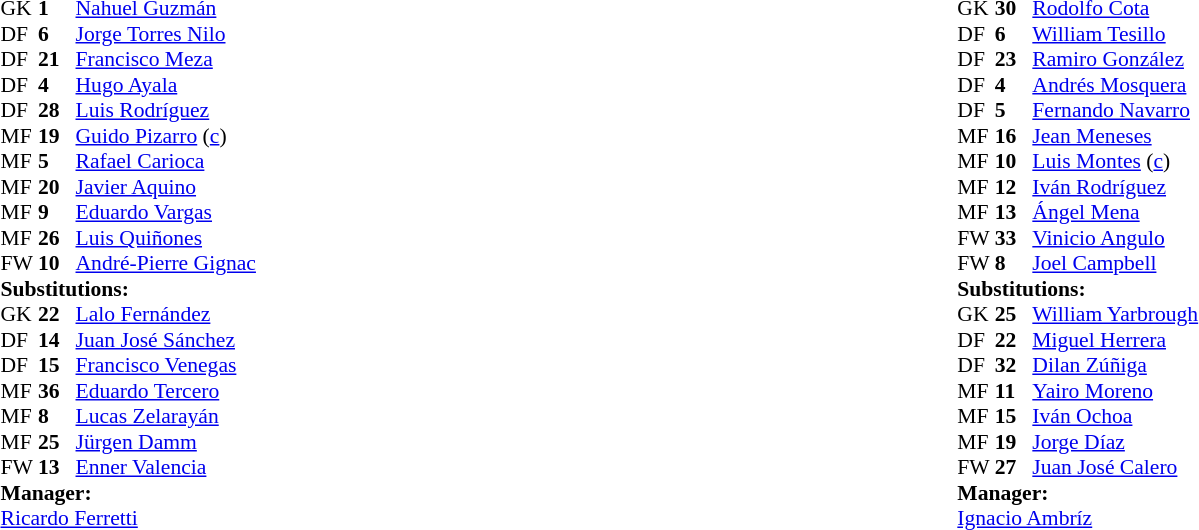<table width=100%>
<tr>
<td valign=top width=50%><br><table style="font-size:90%" cellspacing=0 cellpadding=0 align=center>
<tr>
<th width=25></th>
<th width=25></th>
</tr>
<tr>
<td>GK</td>
<td><strong>1</strong></td>
<td> <a href='#'>Nahuel Guzmán</a></td>
</tr>
<tr>
<td>DF</td>
<td><strong>6</strong></td>
<td> <a href='#'>Jorge Torres Nilo</a></td>
</tr>
<tr>
<td>DF</td>
<td><strong>21</strong></td>
<td> <a href='#'>Francisco Meza</a></td>
<td></td>
<td></td>
</tr>
<tr>
<td>DF</td>
<td><strong>4</strong></td>
<td> <a href='#'>Hugo Ayala</a></td>
</tr>
<tr>
<td>DF</td>
<td><strong>28</strong></td>
<td> <a href='#'>Luis Rodríguez</a></td>
</tr>
<tr>
<td>MF</td>
<td><strong>19</strong></td>
<td> <a href='#'>Guido Pizarro</a> (<a href='#'>c</a>)</td>
<td></td>
<td></td>
</tr>
<tr>
<td>MF</td>
<td><strong>5</strong></td>
<td> <a href='#'>Rafael Carioca</a></td>
</tr>
<tr>
<td>MF</td>
<td><strong>20</strong></td>
<td> <a href='#'>Javier Aquino</a></td>
<td></td>
</tr>
<tr>
<td>MF</td>
<td><strong>9</strong></td>
<td> <a href='#'>Eduardo Vargas</a></td>
<td></td>
</tr>
<tr>
<td>MF</td>
<td><strong>26</strong></td>
<td> <a href='#'>Luis Quiñones</a></td>
<td></td>
<td></td>
</tr>
<tr>
<td>FW</td>
<td><strong>10</strong></td>
<td> <a href='#'>André-Pierre Gignac</a></td>
</tr>
<tr>
<td colspan=3><strong>Substitutions:</strong></td>
</tr>
<tr>
<td>GK</td>
<td><strong>22</strong></td>
<td> <a href='#'>Lalo Fernández</a></td>
</tr>
<tr>
<td>DF</td>
<td><strong>14</strong></td>
<td> <a href='#'>Juan José Sánchez</a></td>
</tr>
<tr>
<td>DF</td>
<td><strong>15</strong></td>
<td> <a href='#'>Francisco Venegas</a></td>
</tr>
<tr>
<td>MF</td>
<td><strong>36</strong></td>
<td> <a href='#'>Eduardo Tercero</a></td>
</tr>
<tr>
<td>MF</td>
<td><strong>8</strong></td>
<td> <a href='#'>Lucas Zelarayán</a></td>
<td></td>
</tr>
<tr>
<td>MF</td>
<td><strong>25</strong></td>
<td> <a href='#'>Jürgen Damm</a></td>
<td></td>
</tr>
<tr>
<td>FW</td>
<td><strong>13</strong></td>
<td> <a href='#'>Enner Valencia</a></td>
<td></td>
</tr>
<tr>
<td colspan=3><strong>Manager:</strong></td>
</tr>
<tr>
<td colspan=4> <a href='#'>Ricardo Ferretti</a></td>
</tr>
</table>
</td>
<td valign=top></td>
<td valign=top width=50%><br><table style="font-size:90%" cellspacing=0 cellpadding=0 align=center>
<tr>
<th width=25></th>
<th width=25></th>
</tr>
<tr>
<td>GK</td>
<td><strong>30</strong></td>
<td> <a href='#'>Rodolfo Cota</a></td>
</tr>
<tr>
<td>DF</td>
<td><strong>6</strong></td>
<td> <a href='#'>William Tesillo</a></td>
<td></td>
<td></td>
</tr>
<tr>
<td>DF</td>
<td><strong>23</strong></td>
<td> <a href='#'>Ramiro González</a></td>
</tr>
<tr>
<td>DF</td>
<td><strong>4</strong></td>
<td> <a href='#'>Andrés Mosquera</a></td>
</tr>
<tr>
<td>DF</td>
<td><strong>5</strong></td>
<td> <a href='#'>Fernando Navarro</a></td>
<td></td>
<td></td>
</tr>
<tr>
<td>MF</td>
<td><strong>16</strong></td>
<td> <a href='#'>Jean Meneses</a></td>
<td></td>
</tr>
<tr>
<td>MF</td>
<td><strong>10</strong></td>
<td> <a href='#'>Luis Montes</a> (<a href='#'>c</a>)</td>
</tr>
<tr>
<td>MF</td>
<td><strong>12</strong></td>
<td> <a href='#'>Iván Rodríguez</a></td>
</tr>
<tr>
<td>MF</td>
<td><strong>13</strong></td>
<td> <a href='#'>Ángel Mena</a></td>
</tr>
<tr>
<td>FW</td>
<td><strong>33</strong></td>
<td> <a href='#'>Vinicio Angulo</a></td>
</tr>
<tr>
<td>FW</td>
<td><strong>8</strong></td>
<td> <a href='#'>Joel Campbell</a></td>
<td></td>
<td></td>
</tr>
<tr>
<td colspan=3><strong>Substitutions:</strong></td>
</tr>
<tr>
<td>GK</td>
<td><strong>25</strong></td>
<td> <a href='#'>William Yarbrough</a></td>
</tr>
<tr>
<td>DF</td>
<td><strong>22</strong></td>
<td> <a href='#'>Miguel Herrera</a></td>
</tr>
<tr>
<td>DF</td>
<td><strong>32</strong></td>
<td> <a href='#'>Dilan Zúñiga</a></td>
</tr>
<tr>
<td>MF</td>
<td><strong>11</strong></td>
<td> <a href='#'>Yairo Moreno</a></td>
<td></td>
</tr>
<tr>
<td>MF</td>
<td><strong>15</strong></td>
<td> <a href='#'>Iván Ochoa</a></td>
</tr>
<tr>
<td>MF</td>
<td><strong>19</strong></td>
<td> <a href='#'>Jorge Díaz</a></td>
</tr>
<tr>
<td>FW</td>
<td><strong>27</strong></td>
<td> <a href='#'>Juan José Calero</a></td>
</tr>
<tr>
<td colspan=3><strong>Manager:</strong></td>
</tr>
<tr>
<td colspan=4> <a href='#'>Ignacio Ambríz</a></td>
</tr>
</table>
</td>
</tr>
</table>
